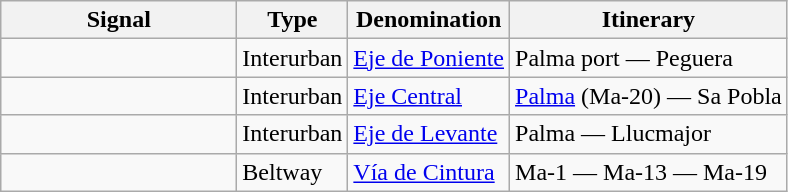<table class="wikitable">
<tr>
<th width="150px">Signal</th>
<th>Type</th>
<th>Denomination</th>
<th>Itinerary</th>
</tr>
<tr>
<td></td>
<td>Interurban</td>
<td><a href='#'>Eje de Poniente</a></td>
<td>Palma port — Peguera</td>
</tr>
<tr>
<td></td>
<td>Interurban</td>
<td><a href='#'>Eje Central</a></td>
<td><a href='#'>Palma</a> (Ma-20) — Sa Pobla</td>
</tr>
<tr>
<td></td>
<td>Interurban</td>
<td><a href='#'>Eje de Levante</a></td>
<td>Palma — Llucmajor</td>
</tr>
<tr>
<td></td>
<td>Beltway</td>
<td><a href='#'>Vía de Cintura</a></td>
<td>Ma-1 — Ma-13 — Ma-19</td>
</tr>
</table>
